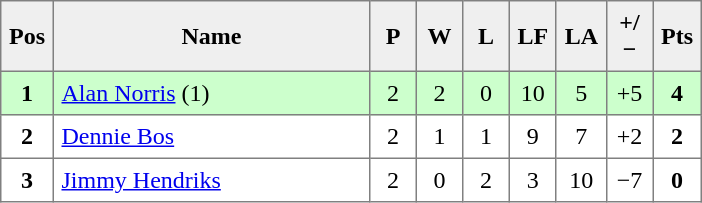<table style=border-collapse:collapse border=1 cellspacing=0 cellpadding=5>
<tr align=center bgcolor=#efefef>
<th width=20>Pos</th>
<th width=200>Name</th>
<th width=20>P</th>
<th width=20>W</th>
<th width=20>L</th>
<th width=20>LF</th>
<th width=20>LA</th>
<th width=20>+/−</th>
<th width=20>Pts</th>
</tr>
<tr align=center style="background: #ccffcc;">
<td><strong>1</strong></td>
<td align="left"> <a href='#'>Alan Norris</a> (1)</td>
<td>2</td>
<td>2</td>
<td>0</td>
<td>10</td>
<td>5</td>
<td>+5</td>
<td><strong>4</strong></td>
</tr>
<tr align=center>
<td><strong>2</strong></td>
<td align="left"> <a href='#'>Dennie Bos</a></td>
<td>2</td>
<td>1</td>
<td>1</td>
<td>9</td>
<td>7</td>
<td>+2</td>
<td><strong>2</strong></td>
</tr>
<tr align=center>
<td><strong>3</strong></td>
<td align="left"> <a href='#'>Jimmy Hendriks</a></td>
<td>2</td>
<td>0</td>
<td>2</td>
<td>3</td>
<td>10</td>
<td>−7</td>
<td><strong>0</strong></td>
</tr>
</table>
